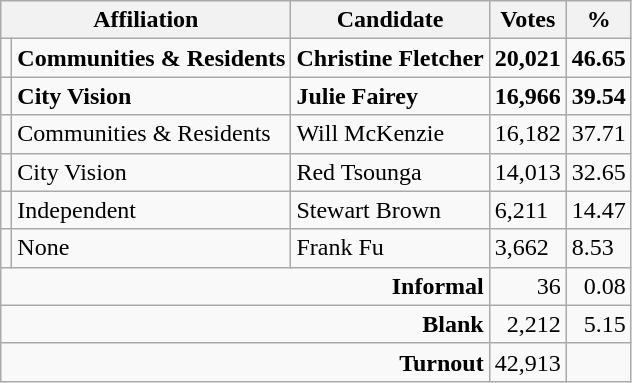<table class="wikitable col4right col5right">
<tr>
<th colspan="2">Affiliation</th>
<th>Candidate</th>
<th>Votes</th>
<th>%</th>
</tr>
<tr>
<td></td>
<td><strong>Communities & Residents</strong></td>
<td><strong>Christine Fletcher</strong></td>
<td><strong>20,021</strong></td>
<td><strong>46.65</strong></td>
</tr>
<tr>
<td></td>
<td><strong>City Vision</strong></td>
<td><strong>Julie Fairey</strong></td>
<td><strong>16,966</strong></td>
<td><strong>39.54</strong></td>
</tr>
<tr>
<td></td>
<td>Communities & Residents</td>
<td>Will McKenzie</td>
<td>16,182</td>
<td>37.71</td>
</tr>
<tr>
<td></td>
<td>City Vision</td>
<td>Red Tsounga</td>
<td>14,013</td>
<td>32.65</td>
</tr>
<tr>
<td></td>
<td>Independent</td>
<td>Stewart Brown</td>
<td>6,211</td>
<td>14.47</td>
</tr>
<tr>
<td></td>
<td>None</td>
<td>Frank Fu</td>
<td>3,662</td>
<td>8.53</td>
</tr>
<tr>
<td colspan="3" style="text-align:right"><strong>Informal</strong></td>
<td style="text-align:right">36</td>
<td style="text-align:right">0.08</td>
</tr>
<tr>
<td colspan="3" style="text-align:right"><strong>Blank</strong></td>
<td style="text-align:right">2,212</td>
<td style="text-align:right">5.15</td>
</tr>
<tr>
<td colspan="3" style="text-align:right"><strong>Turnout</strong></td>
<td style="text-align:right">42,913</td>
<td></td>
</tr>
</table>
